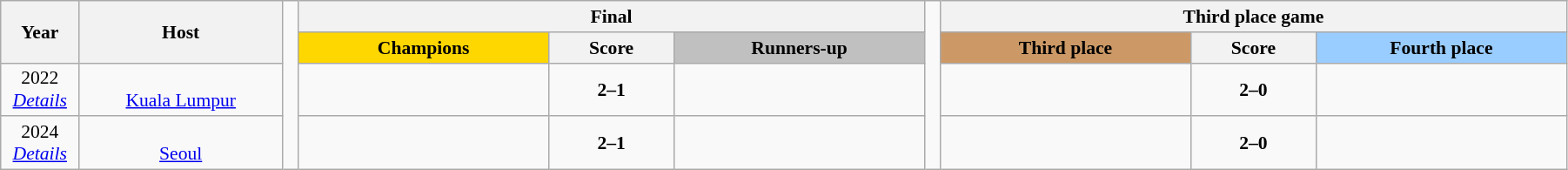<table class="wikitable" style="font-size:90%; text-align: center;" width="95%">
<tr>
<th rowspan="2" style="width:5%;">Year</th>
<th rowspan="2" style="width:13%;">Host</th>
<td rowspan="4" style="width:1%; border-top:none; border-bottom:none;"></td>
<th colspan="3">Final</th>
<td rowspan="4" style="width:1%; border-top:none; border-bottom:none;"></td>
<th colspan="3">Third place game</th>
</tr>
<tr>
<th style="width:16%; background:Gold;">Champions</th>
<th width=8%>Score</th>
<th style="width:16%; background:Silver;">Runners-up</th>
<th style="width:16%; background:#c96;">Third place</th>
<th width=8%>Score</th>
<th style="width:16%; background:#9acdff;">Fourth place</th>
</tr>
<tr>
<td>2022<br><em><a href='#'>Details</a></em></td>
<td><br><a href='#'>Kuala Lumpur</a></td>
<td><strong></strong></td>
<td><strong>2–1</strong></td>
<td></td>
<td></td>
<td><strong>2–0</strong></td>
<td></td>
</tr>
<tr>
<td>2024<br><em><a href='#'>Details</a></em></td>
<td><br><a href='#'>Seoul</a></td>
<td><strong></strong></td>
<td><strong>2–1</strong></td>
<td></td>
<td></td>
<td><strong>2–0</strong></td>
<td></td>
</tr>
</table>
